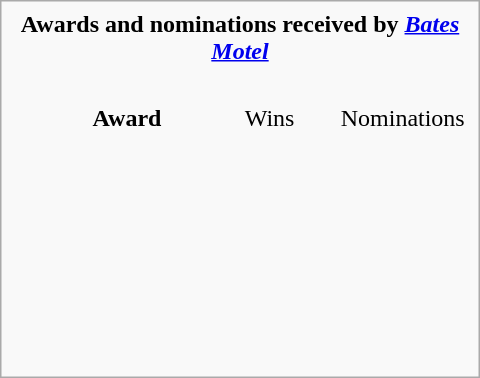<table class="infobox" style=width:20em; text-align:left; font-size:90%; vertical-align:middle; background-color:#white;>
<tr>
<th colspan=2 style=text-align:center><strong>Awards and nominations received by <em><a href='#'>Bates Motel</a><strong><em></th>
</tr>
<tr>
</tr>
<tr>
<td colspan=3><br><table class=collapsed width=100%>
<tr style=background-color#d9e8ff; text-align:center;>
<th style=vertical-align:middle;>Award</th>
<td style=background#cceecc; font-size:8pt; width=60px>Wins</td>
<td style=background#eecccc; font-size:8pt; width=60px>Nominations</td>
</tr>
<tr>
<td align=center><br></td>
<td></td>
<td></td>
</tr>
<tr>
<td align=center><br></td>
<td></td>
<td></td>
</tr>
<tr>
<td align=center><br></td>
<td></td>
<td></td>
</tr>
<tr>
<td align=center><br></td>
<td></td>
<td></td>
</tr>
<tr>
<td align=center><br></td>
<td></td>
<td></td>
</tr>
<tr>
<td align=center><br></td>
<td></td>
<td></td>
</tr>
<tr>
<td align=center><br></td>
<td></td>
<td></td>
</tr>
</table>
</td>
</tr>
</table>
